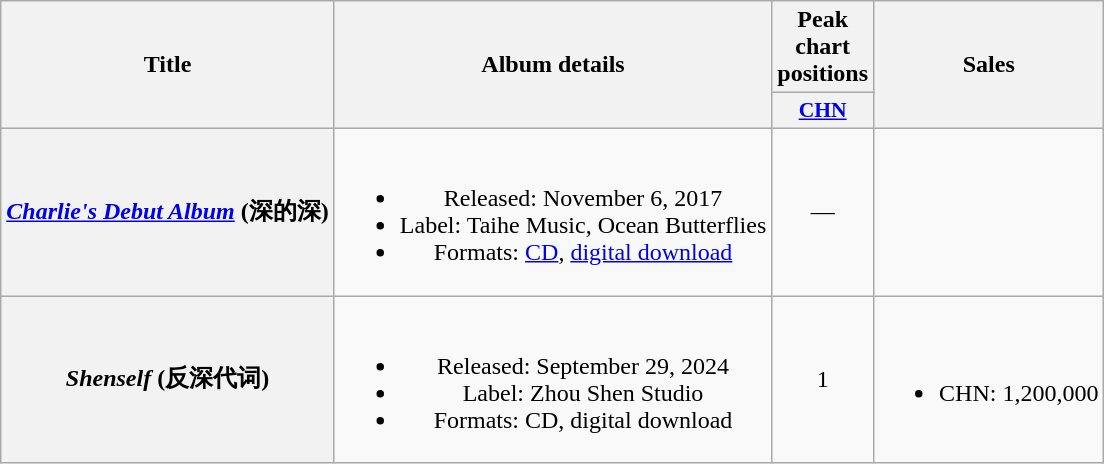<table class="wikitable plainrowheaders" style="text-align:center;">
<tr>
<th rowspan="2">Title</th>
<th rowspan="2">Album details</th>
<th>Peak chart positions</th>
<th rowspan="2">Sales</th>
</tr>
<tr>
<th scope="col" style="width:3em;font-size:90%;"><a href='#'>CHN</a><br></th>
</tr>
<tr>
<th scope="row"><em><a href='#'>Charlie's Debut Album</a></em> (深的深)</th>
<td><br><ul><li>Released: November 6, 2017</li><li>Label: Taihe Music, Ocean Butterflies</li><li>Formats: <a href='#'>CD</a>, <a href='#'>digital download</a></li></ul></td>
<td>—</td>
<td></td>
</tr>
<tr>
<th scope="row"><em>Shenself</em> (反深代词)</th>
<td><br><ul><li>Released: September 29, 2024</li><li>Label: Zhou Shen Studio</li><li>Formats: CD, digital download</li></ul></td>
<td>1</td>
<td><br><ul><li>CHN: 1,200,000 </li></ul></td>
</tr>
</table>
